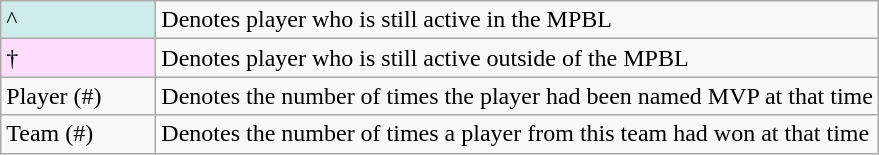<table class="wikitable">
<tr>
<td style="background-color:#CFECEC; border:1px solid #aaaaaa; width:6em">^</td>
<td>Denotes player who is still active in the MPBL</td>
</tr>
<tr>
<td style="background-color:#FFDDFF; border:1px solid #aaaaaa; width:6em">†</td>
<td>Denotes player who is still active outside of the MPBL</td>
</tr>
<tr>
<td>Player (#)</td>
<td>Denotes the number of times the player had been named MVP at that time</td>
</tr>
<tr>
<td>Team (#)</td>
<td>Denotes the number of times a player from this team had won at that time</td>
</tr>
</table>
